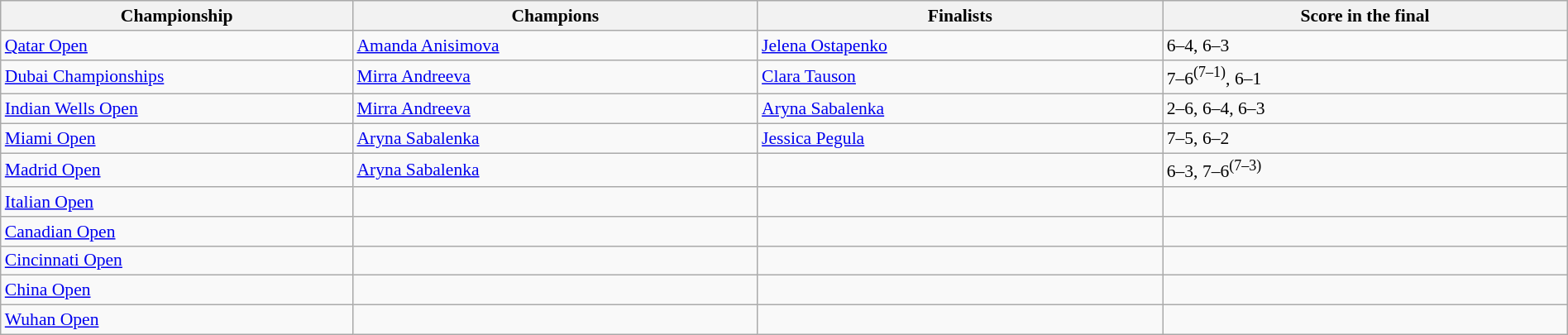<table class="wikitable" style="font-size:90%;" width="100%">
<tr>
<th style="width: 20%;">Championship</th>
<th style="width: 23%;">Champions</th>
<th style="width: 23%;">Finalists</th>
<th style="width: 23%;">Score in the final</th>
</tr>
<tr>
<td><a href='#'>Qatar Open</a></td>
<td> <a href='#'>Amanda Anisimova</a></td>
<td> <a href='#'>Jelena Ostapenko</a></td>
<td>6–4, 6–3</td>
</tr>
<tr>
<td><a href='#'>Dubai Championships</a></td>
<td><a href='#'>Mirra Andreeva</a></td>
<td> <a href='#'>Clara Tauson</a></td>
<td>7–6<sup>(7–1)</sup>, 6–1</td>
</tr>
<tr>
<td><a href='#'>Indian Wells Open</a></td>
<td><a href='#'>Mirra Andreeva</a></td>
<td> <a href='#'>Aryna Sabalenka</a></td>
<td>2–6, 6–4, 6–3</td>
</tr>
<tr>
<td><a href='#'>Miami Open</a></td>
<td> <a href='#'>Aryna Sabalenka</a></td>
<td> <a href='#'>Jessica Pegula</a></td>
<td>7–5, 6–2</td>
</tr>
<tr>
<td><a href='#'>Madrid Open</a></td>
<td><a href='#'>Aryna Sabalenka</a></td>
<td></td>
<td>6–3, 7–6<sup>(7–3)</sup></td>
</tr>
<tr>
<td><a href='#'>Italian Open</a></td>
<td></td>
<td></td>
<td></td>
</tr>
<tr>
<td><a href='#'>Canadian Open</a></td>
<td></td>
<td></td>
<td></td>
</tr>
<tr>
<td><a href='#'>Cincinnati Open</a></td>
<td></td>
<td></td>
<td></td>
</tr>
<tr>
<td><a href='#'>China Open</a></td>
<td></td>
<td></td>
<td></td>
</tr>
<tr>
<td><a href='#'>Wuhan Open</a></td>
<td></td>
<td></td>
<td></td>
</tr>
</table>
